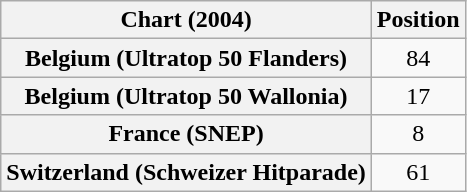<table class="wikitable sortable plainrowheaders" style="text-align:center">
<tr>
<th scope="col">Chart (2004)</th>
<th scope="col">Position</th>
</tr>
<tr>
<th scope="row">Belgium (Ultratop 50 Flanders)</th>
<td>84</td>
</tr>
<tr>
<th scope="row">Belgium (Ultratop 50 Wallonia)</th>
<td>17</td>
</tr>
<tr>
<th scope="row">France (SNEP)</th>
<td>8</td>
</tr>
<tr>
<th scope="row">Switzerland (Schweizer Hitparade)</th>
<td>61</td>
</tr>
</table>
